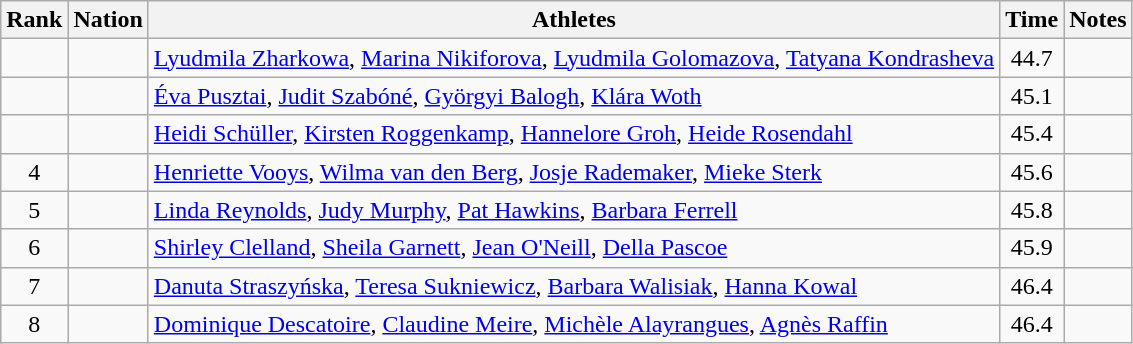<table class="wikitable sortable" style="text-align:center">
<tr>
<th>Rank</th>
<th>Nation</th>
<th>Athletes</th>
<th>Time</th>
<th>Notes</th>
</tr>
<tr>
<td></td>
<td align=left></td>
<td align=left><a href='#'>Lyudmila Zharkowa</a>, <a href='#'>Marina Nikiforova</a>, <a href='#'>Lyudmila Golomazova</a>, <a href='#'>Tatyana Kondrasheva</a></td>
<td>44.7</td>
<td></td>
</tr>
<tr>
<td></td>
<td align=left></td>
<td align=left><a href='#'>Éva Pusztai</a>, <a href='#'>Judit Szabóné</a>, <a href='#'>Györgyi Balogh</a>, <a href='#'>Klára Woth</a></td>
<td>45.1</td>
<td></td>
</tr>
<tr>
<td></td>
<td align=left></td>
<td align=left><a href='#'>Heidi Schüller</a>, <a href='#'>Kirsten Roggenkamp</a>, <a href='#'>Hannelore Groh</a>, <a href='#'>Heide Rosendahl</a></td>
<td>45.4</td>
<td></td>
</tr>
<tr>
<td>4</td>
<td align=left></td>
<td align=left><a href='#'>Henriette Vooys</a>, <a href='#'>Wilma van den Berg</a>, <a href='#'>Josje Rademaker</a>, <a href='#'>Mieke Sterk</a></td>
<td>45.6</td>
<td></td>
</tr>
<tr>
<td>5</td>
<td align=left></td>
<td align=left><a href='#'>Linda Reynolds</a>, <a href='#'>Judy Murphy</a>, <a href='#'>Pat Hawkins</a>, <a href='#'>Barbara Ferrell</a></td>
<td>45.8</td>
<td></td>
</tr>
<tr>
<td>6</td>
<td align=left></td>
<td align=left><a href='#'>Shirley Clelland</a>, <a href='#'>Sheila Garnett</a>, <a href='#'>Jean O'Neill</a>, <a href='#'>Della Pascoe</a></td>
<td>45.9</td>
<td></td>
</tr>
<tr>
<td>7</td>
<td align=left></td>
<td align=left><a href='#'>Danuta Straszyńska</a>, <a href='#'>Teresa Sukniewicz</a>, <a href='#'>Barbara Walisiak</a>, <a href='#'>Hanna Kowal</a></td>
<td>46.4</td>
<td></td>
</tr>
<tr>
<td>8</td>
<td align=left></td>
<td align=left><a href='#'>Dominique Descatoire</a>, <a href='#'>Claudine Meire</a>, <a href='#'>Michèle Alayrangues</a>, <a href='#'>Agnès Raffin</a></td>
<td>46.4</td>
<td></td>
</tr>
</table>
